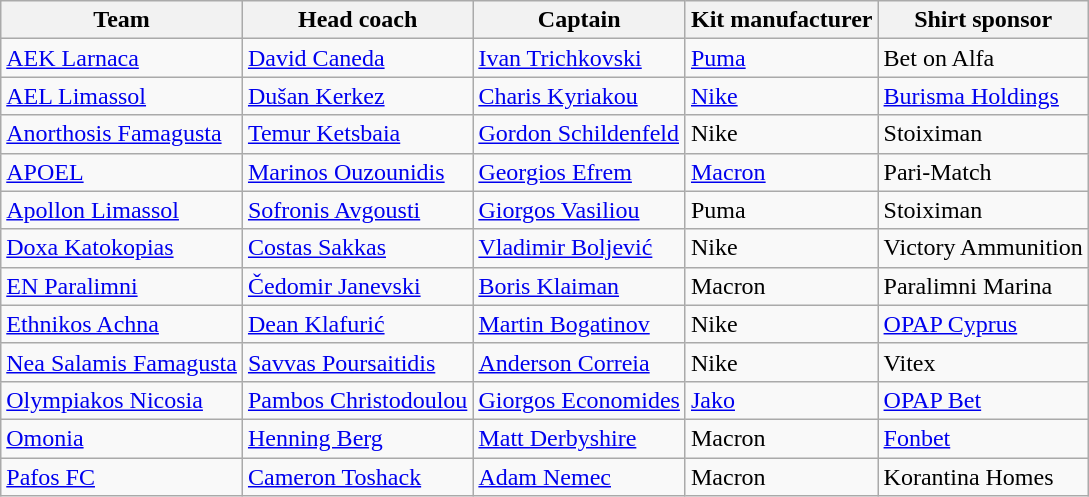<table class="wikitable sortable" style="text-align: left;">
<tr>
<th>Team</th>
<th>Head coach</th>
<th>Captain</th>
<th>Kit manufacturer</th>
<th>Shirt sponsor</th>
</tr>
<tr>
<td><a href='#'>AEK Larnaca</a></td>
<td> <a href='#'>David Caneda</a></td>
<td> <a href='#'>Ivan Trichkovski</a></td>
<td><a href='#'>Puma</a></td>
<td>Bet on Alfa</td>
</tr>
<tr>
<td><a href='#'>AEL Limassol</a></td>
<td> <a href='#'>Dušan Kerkez</a></td>
<td> <a href='#'>Charis Kyriakou</a></td>
<td><a href='#'>Nike</a></td>
<td><a href='#'>Burisma Holdings</a></td>
</tr>
<tr>
<td><a href='#'>Anorthosis Famagusta</a></td>
<td> <a href='#'>Temur Ketsbaia</a></td>
<td> <a href='#'>Gordon Schildenfeld</a></td>
<td>Nike</td>
<td>Stoiximan</td>
</tr>
<tr>
<td><a href='#'>APOEL</a></td>
<td> <a href='#'>Marinos Ouzounidis</a></td>
<td> <a href='#'>Georgios Efrem</a></td>
<td><a href='#'>Macron</a></td>
<td>Pari-Match</td>
</tr>
<tr>
<td><a href='#'>Apollon Limassol</a></td>
<td> <a href='#'>Sofronis Avgousti</a></td>
<td> <a href='#'>Giorgos Vasiliou</a></td>
<td>Puma</td>
<td>Stoiximan</td>
</tr>
<tr>
<td><a href='#'>Doxa Katokopias</a></td>
<td> <a href='#'>Costas Sakkas</a></td>
<td> <a href='#'>Vladimir Boljević</a></td>
<td>Nike</td>
<td>Victory Ammunition</td>
</tr>
<tr>
<td><a href='#'>EN Paralimni</a></td>
<td> <a href='#'>Čedomir Janevski</a></td>
<td> <a href='#'>Boris Klaiman</a></td>
<td>Macron</td>
<td>Paralimni Marina</td>
</tr>
<tr>
<td><a href='#'>Ethnikos Achna</a></td>
<td> <a href='#'>Dean Klafurić</a></td>
<td> <a href='#'>Martin Bogatinov</a></td>
<td>Nike</td>
<td><a href='#'>OPAP Cyprus</a></td>
</tr>
<tr>
<td><a href='#'>Nea Salamis Famagusta</a></td>
<td> <a href='#'>Savvas Poursaitidis</a></td>
<td> <a href='#'>Anderson Correia</a></td>
<td>Nike</td>
<td>Vitex</td>
</tr>
<tr>
<td><a href='#'>Olympiakos Nicosia</a></td>
<td> <a href='#'>Pambos Christodoulou</a></td>
<td> <a href='#'>Giorgos Economides</a></td>
<td><a href='#'>Jako</a></td>
<td><a href='#'>OPAP Bet</a></td>
</tr>
<tr>
<td><a href='#'>Omonia</a></td>
<td> <a href='#'>Henning Berg</a></td>
<td> <a href='#'>Matt Derbyshire</a></td>
<td>Macron</td>
<td><a href='#'>Fonbet</a></td>
</tr>
<tr>
<td><a href='#'>Pafos FC</a></td>
<td> <a href='#'>Cameron Toshack</a></td>
<td> <a href='#'>Adam Nemec</a></td>
<td>Macron</td>
<td>Korantina Homes</td>
</tr>
</table>
